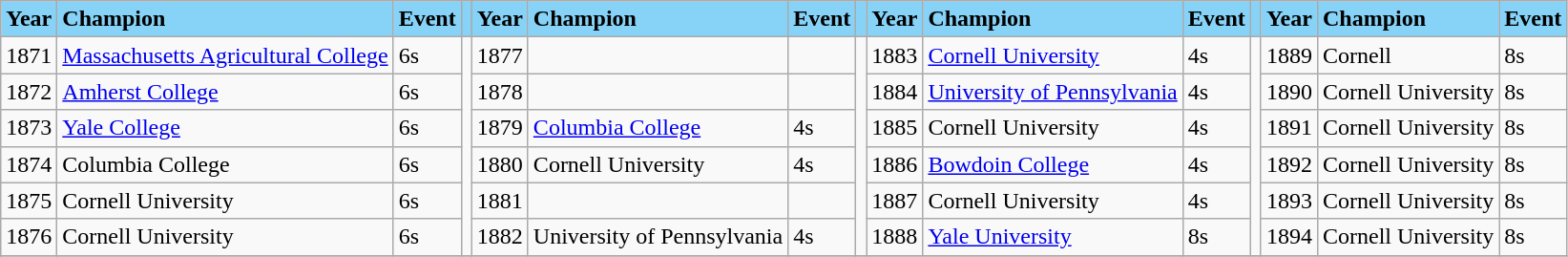<table class="wikitable">
<tr ! style="background-color: #87D3F8;">
<td><strong>Year</strong></td>
<td><strong>Champion</strong></td>
<td><strong>Event</strong></td>
<td></td>
<td><strong>Year</strong></td>
<td><strong>Champion</strong></td>
<td><strong>Event</strong></td>
<td></td>
<td><strong>Year</strong></td>
<td><strong>Champion</strong></td>
<td><strong>Event</strong></td>
<td></td>
<td><strong>Year</strong></td>
<td><strong>Champion</strong></td>
<td><strong>Event</strong></td>
</tr>
<tr --->
<td>1871</td>
<td><a href='#'>Massachusetts Agricultural College</a></td>
<td>6s</td>
<td rowspan=6></td>
<td>1877</td>
<td></td>
<td></td>
<td rowspan=6></td>
<td>1883</td>
<td><a href='#'>Cornell University</a></td>
<td>4s</td>
<td rowspan=6></td>
<td>1889</td>
<td>Cornell</td>
<td>8s</td>
</tr>
<tr --->
<td>1872</td>
<td><a href='#'>Amherst College</a></td>
<td>6s</td>
<td>1878</td>
<td></td>
<td></td>
<td>1884</td>
<td><a href='#'>University of Pennsylvania</a></td>
<td>4s</td>
<td>1890</td>
<td>Cornell University</td>
<td>8s</td>
</tr>
<tr --->
<td>1873</td>
<td><a href='#'>Yale College</a></td>
<td>6s</td>
<td>1879</td>
<td><a href='#'>Columbia College</a></td>
<td>4s</td>
<td>1885</td>
<td>Cornell University</td>
<td>4s</td>
<td>1891</td>
<td>Cornell University</td>
<td>8s</td>
</tr>
<tr --->
<td>1874</td>
<td>Columbia College</td>
<td>6s</td>
<td>1880</td>
<td>Cornell University</td>
<td>4s</td>
<td>1886</td>
<td><a href='#'>Bowdoin College</a></td>
<td>4s</td>
<td>1892</td>
<td>Cornell University</td>
<td>8s</td>
</tr>
<tr --->
<td>1875</td>
<td>Cornell University</td>
<td>6s</td>
<td>1881</td>
<td></td>
<td></td>
<td>1887</td>
<td>Cornell University</td>
<td>4s</td>
<td>1893</td>
<td>Cornell University</td>
<td>8s</td>
</tr>
<tr --->
<td>1876</td>
<td>Cornell University</td>
<td>6s</td>
<td>1882</td>
<td>University of Pennsylvania</td>
<td>4s</td>
<td>1888</td>
<td><a href='#'>Yale University</a></td>
<td>8s</td>
<td>1894</td>
<td>Cornell University</td>
<td>8s</td>
</tr>
<tr --->
</tr>
</table>
